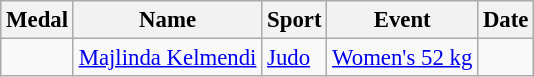<table class="wikitable sortable"  style="font-size:95%">
<tr>
<th>Medal</th>
<th>Name</th>
<th>Sport</th>
<th>Event</th>
<th>Date</th>
</tr>
<tr>
<td></td>
<td><a href='#'>Majlinda Kelmendi</a></td>
<td><a href='#'>Judo</a></td>
<td><a href='#'>Women's 52 kg</a></td>
<td></td>
</tr>
</table>
